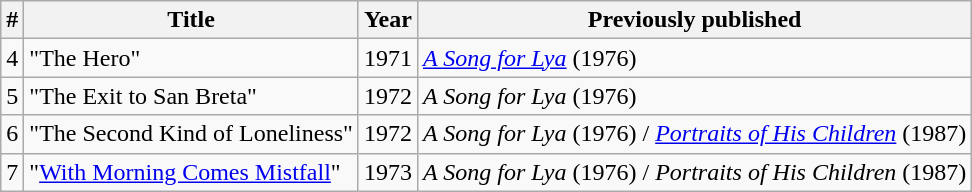<table class="wikitable">
<tr>
<th>#</th>
<th>Title</th>
<th>Year</th>
<th>Previously published</th>
</tr>
<tr>
<td>4</td>
<td>"The Hero"</td>
<td>1971</td>
<td><em><a href='#'>A Song for Lya</a></em> (1976)</td>
</tr>
<tr>
<td>5</td>
<td>"The Exit to San Breta"</td>
<td>1972</td>
<td><em>A Song for Lya</em> (1976)</td>
</tr>
<tr>
<td>6</td>
<td>"The Second Kind of Loneliness"</td>
<td>1972</td>
<td><em>A Song for Lya</em> (1976) / <em><a href='#'>Portraits of His Children</a></em> (1987)</td>
</tr>
<tr>
<td>7</td>
<td>"<a href='#'>With Morning Comes Mistfall</a>"</td>
<td>1973</td>
<td><em>A Song for Lya</em> (1976) / <em>Portraits of His Children</em> (1987)</td>
</tr>
</table>
